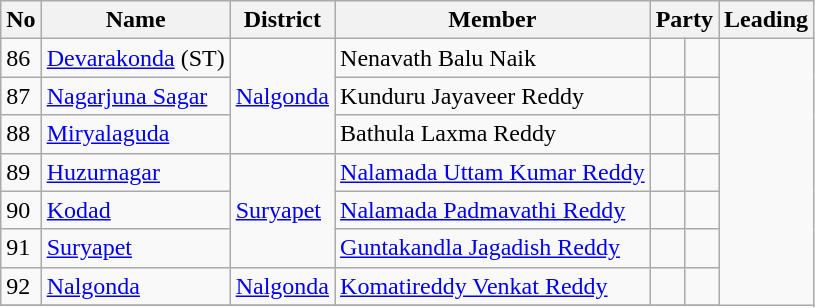<table class="wikitable sortable">
<tr>
<th>No</th>
<th>Name</th>
<th>District</th>
<th>Member</th>
<th colspan=2>Party</th>
<th colspan=2>Leading<br></th>
</tr>
<tr>
<td>86</td>
<td><a href='#'>Devarakonda</a> (ST)</td>
<td rowspan="3"><a href='#'>Nalgonda</a></td>
<td>Nenavath Balu Naik</td>
<td></td>
<td></td>
</tr>
<tr>
<td>87</td>
<td><a href='#'>Nagarjuna Sagar</a></td>
<td>Kunduru Jayaveer Reddy</td>
<td></td>
<td></td>
</tr>
<tr>
<td>88</td>
<td><a href='#'>Miryalaguda</a></td>
<td>Bathula Laxma Reddy</td>
<td></td>
<td></td>
</tr>
<tr>
<td>89</td>
<td><a href='#'>Huzurnagar</a></td>
<td rowspan="3"><a href='#'>Suryapet</a></td>
<td><a href='#'>Nalamada Uttam Kumar Reddy</a></td>
<td></td>
<td></td>
</tr>
<tr>
<td>90</td>
<td><a href='#'>Kodad</a></td>
<td><a href='#'>Nalamada Padmavathi Reddy</a></td>
<td></td>
<td></td>
</tr>
<tr>
<td>91</td>
<td><a href='#'>Suryapet</a></td>
<td><a href='#'>Guntakandla Jagadish Reddy</a></td>
<td></td>
<td></td>
</tr>
<tr>
<td>92</td>
<td><a href='#'>Nalgonda</a></td>
<td><a href='#'>Nalgonda</a></td>
<td><a href='#'>Komatireddy Venkat Reddy</a></td>
<td></td>
<td></td>
</tr>
<tr>
</tr>
</table>
